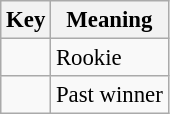<table class="wikitable" style="font-size: 95%;">
<tr>
<th>Key</th>
<th>Meaning</th>
</tr>
<tr>
<td align="center"><strong></strong></td>
<td>Rookie</td>
</tr>
<tr>
<td align="center"><strong></strong></td>
<td>Past winner</td>
</tr>
</table>
